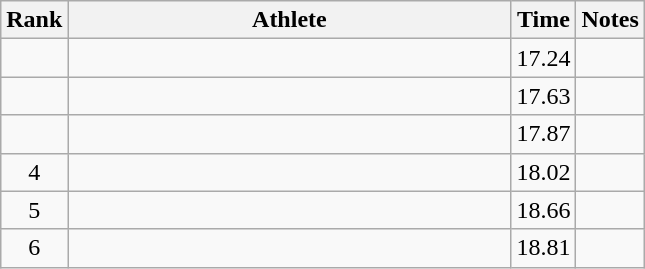<table class="wikitable" style="text-align:center">
<tr>
<th>Rank</th>
<th Style="width:18em">Athlete</th>
<th>Time</th>
<th>Notes</th>
</tr>
<tr>
<td></td>
<td style="text-align:left"></td>
<td>17.24</td>
<td></td>
</tr>
<tr>
<td></td>
<td style="text-align:left"></td>
<td>17.63</td>
<td></td>
</tr>
<tr>
<td></td>
<td style="text-align:left"></td>
<td>17.87</td>
<td></td>
</tr>
<tr>
<td>4</td>
<td style="text-align:left"></td>
<td>18.02</td>
<td></td>
</tr>
<tr>
<td>5</td>
<td style="text-align:left"></td>
<td>18.66</td>
<td></td>
</tr>
<tr>
<td>6</td>
<td style="text-align:left"></td>
<td>18.81</td>
<td></td>
</tr>
</table>
